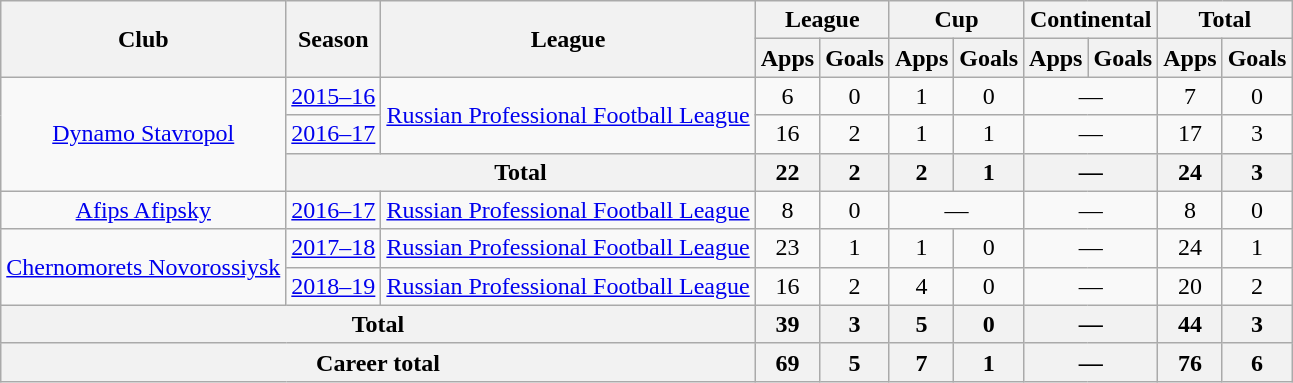<table class="wikitable" style="text-align:center">
<tr>
<th rowspan="2">Club</th>
<th rowspan="2">Season</th>
<th rowspan="2">League</th>
<th colspan="2">League</th>
<th colspan="2">Cup</th>
<th colspan="2">Continental</th>
<th colspan="2">Total</th>
</tr>
<tr>
<th>Apps</th>
<th>Goals</th>
<th>Apps</th>
<th>Goals</th>
<th>Apps</th>
<th>Goals</th>
<th>Apps</th>
<th>Goals</th>
</tr>
<tr>
<td rowspan="3"><a href='#'>Dynamo Stavropol</a></td>
<td><a href='#'>2015–16</a></td>
<td rowspan="2"><a href='#'>Russian Professional Football League</a></td>
<td>6</td>
<td>0</td>
<td>1</td>
<td>0</td>
<td colspan=2>—</td>
<td>7</td>
<td>0</td>
</tr>
<tr>
<td><a href='#'>2016–17</a></td>
<td>16</td>
<td>2</td>
<td>1</td>
<td>1</td>
<td colspan=2>—</td>
<td>17</td>
<td>3</td>
</tr>
<tr>
<th colspan=2>Total</th>
<th>22</th>
<th>2</th>
<th>2</th>
<th>1</th>
<th colspan=2>—</th>
<th>24</th>
<th>3</th>
</tr>
<tr>
<td rowspan="1"><a href='#'>Afips Afipsky</a></td>
<td><a href='#'>2016–17</a></td>
<td><a href='#'>Russian Professional Football League</a></td>
<td>8</td>
<td>0</td>
<td colspan=2>—</td>
<td colspan=2>—</td>
<td>8</td>
<td>0</td>
</tr>
<tr>
<td rowspan="2"><a href='#'>Chernomorets Novorossiysk</a></td>
<td><a href='#'>2017–18</a></td>
<td><a href='#'>Russian Professional Football League</a></td>
<td>23</td>
<td>1</td>
<td>1</td>
<td>0</td>
<td colspan=2>—</td>
<td>24</td>
<td>1</td>
</tr>
<tr>
<td><a href='#'>2018–19</a></td>
<td><a href='#'>Russian Professional Football League</a></td>
<td>16</td>
<td>2</td>
<td>4</td>
<td>0</td>
<td colspan=2>—</td>
<td>20</td>
<td>2</td>
</tr>
<tr>
<th colspan=3>Total</th>
<th>39</th>
<th>3</th>
<th>5</th>
<th>0</th>
<th colspan=2>—</th>
<th>44</th>
<th>3</th>
</tr>
<tr>
<th colspan=3>Career total</th>
<th>69</th>
<th>5</th>
<th>7</th>
<th>1</th>
<th colspan=2>—</th>
<th>76</th>
<th>6</th>
</tr>
</table>
